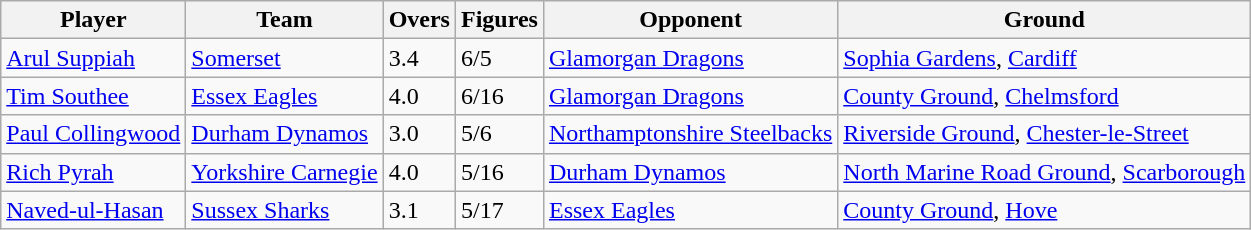<table class="wikitable">
<tr>
<th>Player</th>
<th>Team</th>
<th>Overs</th>
<th>Figures</th>
<th>Opponent</th>
<th>Ground</th>
</tr>
<tr>
<td><a href='#'>Arul Suppiah</a></td>
<td><a href='#'>Somerset</a></td>
<td>3.4</td>
<td>6/5</td>
<td><a href='#'>Glamorgan Dragons</a></td>
<td><a href='#'>Sophia Gardens</a>, <a href='#'>Cardiff</a></td>
</tr>
<tr>
<td><a href='#'>Tim Southee</a></td>
<td><a href='#'>Essex Eagles</a></td>
<td>4.0</td>
<td>6/16</td>
<td><a href='#'>Glamorgan Dragons</a></td>
<td><a href='#'>County Ground</a>, <a href='#'>Chelmsford</a></td>
</tr>
<tr>
<td><a href='#'>Paul Collingwood</a></td>
<td><a href='#'>Durham Dynamos</a></td>
<td>3.0</td>
<td>5/6</td>
<td><a href='#'>Northamptonshire Steelbacks</a></td>
<td><a href='#'>Riverside Ground</a>, <a href='#'>Chester-le-Street</a></td>
</tr>
<tr>
<td><a href='#'>Rich Pyrah</a></td>
<td><a href='#'>Yorkshire Carnegie</a></td>
<td>4.0</td>
<td>5/16</td>
<td><a href='#'>Durham Dynamos</a></td>
<td><a href='#'>North Marine Road Ground</a>, <a href='#'>Scarborough</a></td>
</tr>
<tr>
<td><a href='#'>Naved-ul-Hasan</a></td>
<td><a href='#'>Sussex Sharks</a></td>
<td>3.1</td>
<td>5/17</td>
<td><a href='#'>Essex Eagles</a></td>
<td><a href='#'>County Ground</a>, <a href='#'>Hove</a></td>
</tr>
</table>
